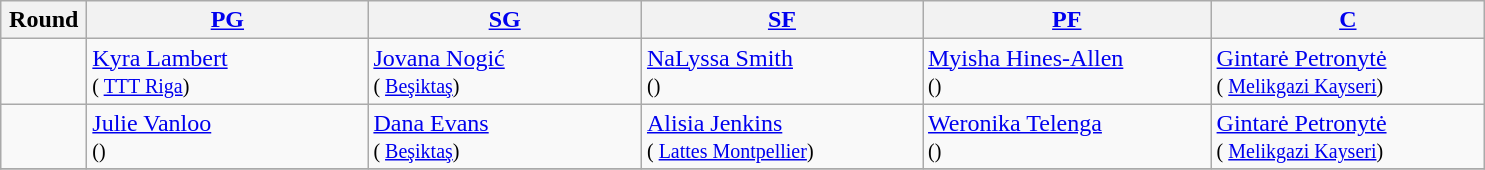<table class="wikitable sortable" style="text-align: center;">
<tr>
<th style="width:50px;">Round</th>
<th style="width:180px;"><a href='#'>PG</a></th>
<th style="width:175px;"><a href='#'>SG</a></th>
<th style="width:180px;"><a href='#'>SF</a></th>
<th style="width:185px;"><a href='#'>PF</a></th>
<th style="width:175px;"><a href='#'>C</a></th>
</tr>
<tr>
<td></td>
<td style="text-align:left;"> <a href='#'>Kyra Lambert</a><br><small>( <a href='#'>TTT Riga</a>)</small></td>
<td style="text-align:left;"> <a href='#'>Jovana Nogić</a><br><small>( <a href='#'>Beşiktaş</a>)</small></td>
<td style="text-align:left;"> <a href='#'>NaLyssa Smith</a><br><small>()</small></td>
<td style="text-align:left;"> <a href='#'>Myisha Hines-Allen</a><br><small>()</small></td>
<td style="text-align:left;"> <a href='#'>Gintarė Petronytė</a><br><small>( <a href='#'>Melikgazi Kayseri</a>)</small></td>
</tr>
<tr>
<td></td>
<td style="text-align:left;"> <a href='#'>Julie Vanloo</a><br><small>()</small></td>
<td style="text-align:left;"> <a href='#'>Dana Evans</a><br><small>( <a href='#'>Beşiktaş</a>)</small></td>
<td style="text-align:left;"> <a href='#'>Alisia Jenkins</a><br><small>( <a href='#'>Lattes Montpellier</a>)</small></td>
<td style="text-align:left;"> <a href='#'>Weronika Telenga</a><br><small>()</small></td>
<td style="text-align:left;"> <a href='#'>Gintarė Petronytė</a><br><small>( <a href='#'>Melikgazi Kayseri</a>)</small></td>
</tr>
<tr>
</tr>
</table>
